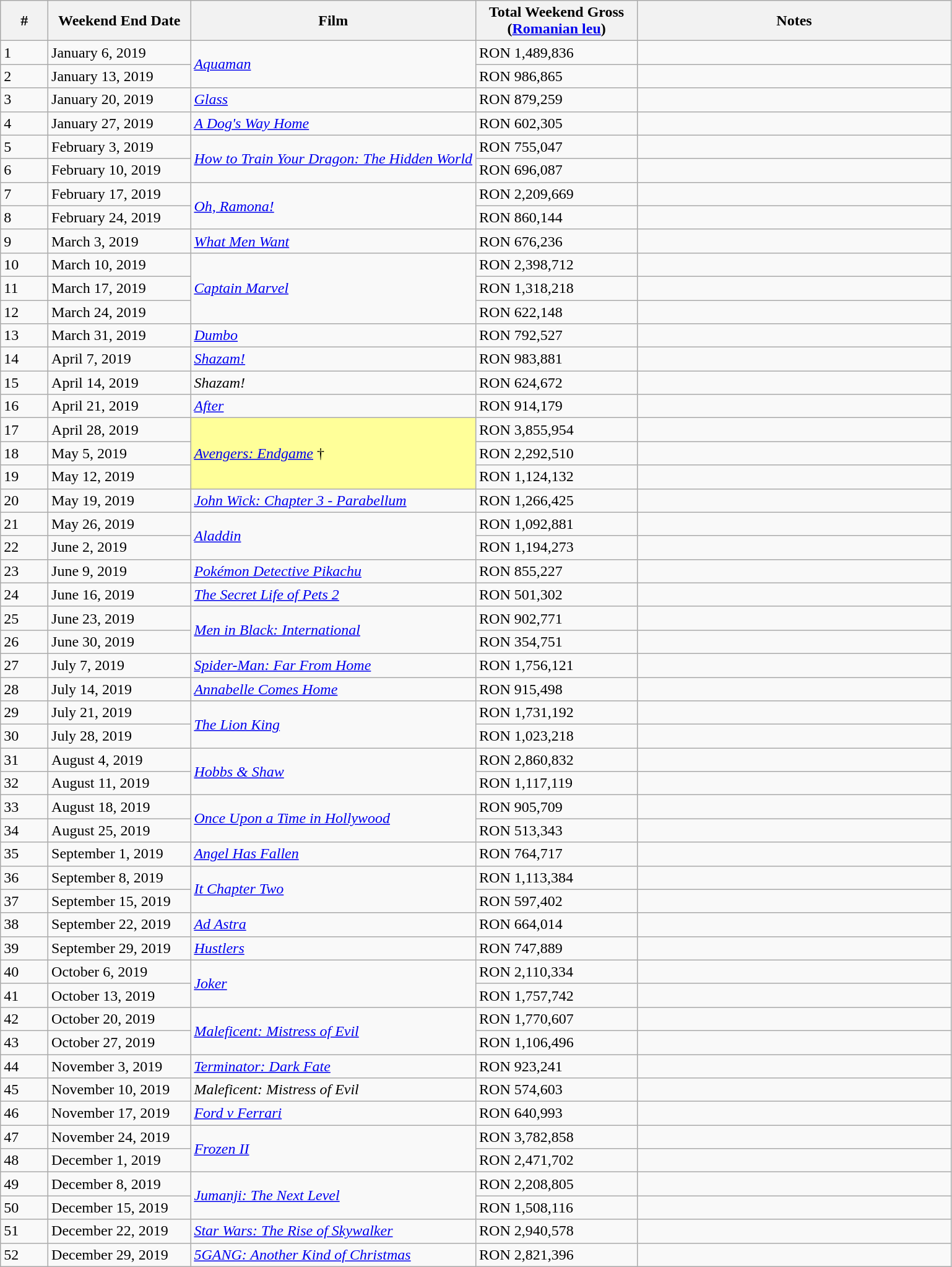<table class="wikitable sortable">
<tr>
<th width="5%">#</th>
<th width="15%">Weekend End Date</th>
<th width="30%">Film</th>
<th width="17%">Total Weekend Gross<br>(<a href='#'>Romanian leu</a>)</th>
<th width="33%">Notes</th>
</tr>
<tr>
<td>1</td>
<td>January 6, 2019</td>
<td rowspan="2"><em><a href='#'>Aquaman</a></em></td>
<td>RON 1,489,836</td>
<td></td>
</tr>
<tr>
<td>2</td>
<td>January 13, 2019</td>
<td>RON 986,865</td>
<td></td>
</tr>
<tr>
<td>3</td>
<td>January 20, 2019</td>
<td><em><a href='#'>Glass</a></em></td>
<td>RON 879,259</td>
<td></td>
</tr>
<tr>
<td>4</td>
<td>January 27, 2019</td>
<td><em><a href='#'>A Dog's Way Home</a></em></td>
<td>RON 602,305</td>
<td></td>
</tr>
<tr>
<td>5</td>
<td>February 3, 2019</td>
<td rowspan="2"><em><a href='#'>How to Train Your Dragon: The Hidden World</a></em></td>
<td>RON 755,047</td>
<td></td>
</tr>
<tr>
<td>6</td>
<td>February 10, 2019</td>
<td>RON 696,087</td>
<td></td>
</tr>
<tr>
<td>7</td>
<td>February 17, 2019</td>
<td rowspan="2"><em><a href='#'>Oh, Ramona!</a></em></td>
<td>RON 2,209,669</td>
<td></td>
</tr>
<tr>
<td>8</td>
<td>February 24, 2019</td>
<td>RON 860,144</td>
<td></td>
</tr>
<tr>
<td>9</td>
<td>March 3, 2019</td>
<td><em><a href='#'>What Men Want</a></em></td>
<td>RON 676,236</td>
<td></td>
</tr>
<tr>
<td>10</td>
<td>March 10, 2019</td>
<td rowspan="3"><em><a href='#'>Captain Marvel</a></em></td>
<td>RON 2,398,712</td>
<td></td>
</tr>
<tr>
<td>11</td>
<td>March 17, 2019</td>
<td>RON 1,318,218</td>
<td></td>
</tr>
<tr>
<td>12</td>
<td>March 24, 2019</td>
<td>RON 622,148</td>
<td></td>
</tr>
<tr>
<td>13</td>
<td>March 31, 2019</td>
<td><em><a href='#'>Dumbo</a></em></td>
<td>RON 792,527</td>
<td></td>
</tr>
<tr>
<td>14</td>
<td>April 7, 2019</td>
<td><em><a href='#'>Shazam!</a></em></td>
<td>RON 983,881</td>
<td></td>
</tr>
<tr>
<td>15</td>
<td>April 14, 2019</td>
<td><em>Shazam!</em></td>
<td>RON 624,672</td>
<td></td>
</tr>
<tr>
<td>16</td>
<td>April 21, 2019</td>
<td><em><a href='#'>After</a></em></td>
<td>RON 914,179</td>
<td></td>
</tr>
<tr>
<td>17</td>
<td>April 28, 2019</td>
<td rowspan="3" style="background-color:#FFFF99"><em><a href='#'>Avengers: Endgame</a></em> †</td>
<td>RON 3,855,954</td>
<td></td>
</tr>
<tr>
<td>18</td>
<td>May 5, 2019</td>
<td>RON 2,292,510</td>
<td></td>
</tr>
<tr>
<td>19</td>
<td>May 12, 2019</td>
<td>RON 1,124,132</td>
<td></td>
</tr>
<tr>
<td>20</td>
<td>May 19, 2019</td>
<td><em><a href='#'>John Wick: Chapter 3 - Parabellum</a></em></td>
<td>RON 1,266,425</td>
<td></td>
</tr>
<tr>
<td>21</td>
<td>May 26, 2019</td>
<td rowspan="2"><em><a href='#'>Aladdin</a></em></td>
<td>RON 1,092,881</td>
<td></td>
</tr>
<tr>
<td>22</td>
<td>June 2, 2019</td>
<td>RON 1,194,273</td>
<td></td>
</tr>
<tr>
<td>23</td>
<td>June 9, 2019</td>
<td><em><a href='#'>Pokémon Detective Pikachu</a></em></td>
<td>RON 855,227</td>
<td></td>
</tr>
<tr>
<td>24</td>
<td>June 16, 2019</td>
<td><em><a href='#'>The Secret Life of Pets 2</a></em></td>
<td>RON 501,302</td>
<td></td>
</tr>
<tr>
<td>25</td>
<td>June 23, 2019</td>
<td rowspan="2"><em><a href='#'>Men in Black: International</a></em></td>
<td>RON 902,771</td>
<td></td>
</tr>
<tr>
<td>26</td>
<td>June 30, 2019</td>
<td>RON 354,751</td>
<td></td>
</tr>
<tr>
<td>27</td>
<td>July 7, 2019</td>
<td><em><a href='#'>Spider-Man: Far From Home</a></em></td>
<td>RON 1,756,121</td>
<td></td>
</tr>
<tr>
<td>28</td>
<td>July 14, 2019</td>
<td><em><a href='#'>Annabelle Comes Home</a></em></td>
<td>RON 915,498</td>
<td></td>
</tr>
<tr>
<td>29</td>
<td>July 21, 2019</td>
<td rowspan="2"><em><a href='#'>The Lion King</a></em></td>
<td>RON 1,731,192</td>
<td></td>
</tr>
<tr>
<td>30</td>
<td>July 28, 2019</td>
<td>RON 1,023,218</td>
<td></td>
</tr>
<tr>
<td>31</td>
<td>August 4, 2019</td>
<td rowspan="2"><em><a href='#'>Hobbs & Shaw</a></em></td>
<td>RON 2,860,832</td>
<td></td>
</tr>
<tr>
<td>32</td>
<td>August 11, 2019</td>
<td>RON 1,117,119</td>
<td></td>
</tr>
<tr>
<td>33</td>
<td>August 18, 2019</td>
<td rowspan="2"><em><a href='#'>Once Upon a Time in Hollywood</a></em></td>
<td>RON 905,709</td>
<td></td>
</tr>
<tr>
<td>34</td>
<td>August 25, 2019</td>
<td>RON 513,343</td>
<td></td>
</tr>
<tr>
<td>35</td>
<td>September 1, 2019</td>
<td><em><a href='#'>Angel Has Fallen</a></em></td>
<td>RON 764,717</td>
<td></td>
</tr>
<tr>
<td>36</td>
<td>September 8, 2019</td>
<td rowspan="2"><em><a href='#'>It Chapter Two</a></em></td>
<td>RON 1,113,384</td>
<td></td>
</tr>
<tr>
<td>37</td>
<td>September 15, 2019</td>
<td>RON 597,402</td>
<td></td>
</tr>
<tr>
<td>38</td>
<td>September 22, 2019</td>
<td><em><a href='#'>Ad Astra</a></em></td>
<td>RON 664,014</td>
<td></td>
</tr>
<tr>
<td>39</td>
<td>September 29, 2019</td>
<td><em><a href='#'>Hustlers</a></em></td>
<td>RON 747,889</td>
<td></td>
</tr>
<tr>
<td>40</td>
<td>October 6, 2019</td>
<td rowspan="2"><em><a href='#'>Joker</a></em></td>
<td>RON 2,110,334</td>
<td></td>
</tr>
<tr>
<td>41</td>
<td>October 13, 2019</td>
<td>RON 1,757,742</td>
<td></td>
</tr>
<tr>
<td>42</td>
<td>October 20, 2019</td>
<td rowspan="2"><em><a href='#'>Maleficent: Mistress of Evil</a></em></td>
<td>RON 1,770,607</td>
<td></td>
</tr>
<tr>
<td>43</td>
<td>October 27, 2019</td>
<td>RON 1,106,496</td>
<td></td>
</tr>
<tr>
<td>44</td>
<td>November 3, 2019</td>
<td><em><a href='#'>Terminator: Dark Fate</a></em></td>
<td>RON 923,241</td>
<td></td>
</tr>
<tr>
<td>45</td>
<td>November 10, 2019</td>
<td><em>Maleficent: Mistress of Evil</em></td>
<td>RON 574,603</td>
<td></td>
</tr>
<tr>
<td>46</td>
<td>November 17, 2019</td>
<td><em><a href='#'>Ford v Ferrari</a></em></td>
<td>RON 640,993</td>
<td></td>
</tr>
<tr>
<td>47</td>
<td>November 24, 2019</td>
<td rowspan="2"><em><a href='#'>Frozen II</a></em></td>
<td>RON 3,782,858</td>
<td></td>
</tr>
<tr>
<td>48</td>
<td>December 1, 2019</td>
<td>RON 2,471,702</td>
<td></td>
</tr>
<tr>
<td>49</td>
<td>December 8, 2019</td>
<td rowspan="2"><em><a href='#'>Jumanji: The Next Level</a></em></td>
<td>RON 2,208,805</td>
<td></td>
</tr>
<tr>
<td>50</td>
<td>December 15, 2019</td>
<td>RON 1,508,116</td>
<td></td>
</tr>
<tr>
<td>51</td>
<td>December 22, 2019</td>
<td><em><a href='#'>Star Wars: The Rise of Skywalker</a></em></td>
<td>RON 2,940,578</td>
<td></td>
</tr>
<tr>
<td>52</td>
<td>December 29, 2019</td>
<td><em><a href='#'>5GANG: Another Kind of Christmas</a></em></td>
<td>RON 2,821,396</td>
<td></td>
</tr>
</table>
